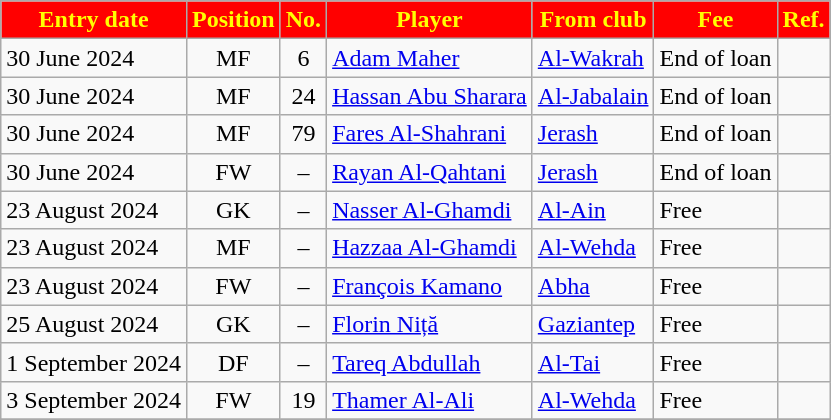<table class="wikitable sortable">
<tr>
<th style="background:red; color:yellow;"><strong>Entry date</strong></th>
<th style="background:red; color:yellow;"><strong>Position</strong></th>
<th style="background:red; color:yellow;"><strong>No.</strong></th>
<th style="background:red; color:yellow;"><strong>Player</strong></th>
<th style="background:red; color:yellow;"><strong>From club</strong></th>
<th style="background:red; color:yellow;"><strong>Fee</strong></th>
<th style="background:red; color:yellow;"><strong>Ref.</strong></th>
</tr>
<tr>
<td>30 June 2024</td>
<td style="text-align:center;">MF</td>
<td style="text-align:center;">6</td>
<td style="text-align:left;"> <a href='#'>Adam Maher</a></td>
<td style="text-align:left;"> <a href='#'>Al-Wakrah</a></td>
<td>End of loan</td>
<td></td>
</tr>
<tr>
<td>30 June 2024</td>
<td style="text-align:center;">MF</td>
<td style="text-align:center;">24</td>
<td style="text-align:left;"> <a href='#'>Hassan Abu Sharara</a></td>
<td style="text-align:left;"> <a href='#'>Al-Jabalain</a></td>
<td>End of loan</td>
<td></td>
</tr>
<tr>
<td>30 June 2024</td>
<td style="text-align:center;">MF</td>
<td style="text-align:center;">79</td>
<td style="text-align:left;"> <a href='#'>Fares Al-Shahrani</a></td>
<td style="text-align:left;"> <a href='#'>Jerash</a></td>
<td>End of loan</td>
<td></td>
</tr>
<tr>
<td>30 June 2024</td>
<td style="text-align:center;">FW</td>
<td style="text-align:center;">–</td>
<td style="text-align:left;"> <a href='#'>Rayan Al-Qahtani</a></td>
<td style="text-align:left;"> <a href='#'>Jerash</a></td>
<td>End of loan</td>
<td></td>
</tr>
<tr>
<td>23 August 2024</td>
<td style="text-align:center;">GK</td>
<td style="text-align:center;">–</td>
<td style="text-align:left;"> <a href='#'>Nasser Al-Ghamdi</a></td>
<td style="text-align:left;"> <a href='#'>Al-Ain</a></td>
<td>Free</td>
<td></td>
</tr>
<tr>
<td>23 August 2024</td>
<td style="text-align:center;">MF</td>
<td style="text-align:center;">–</td>
<td style="text-align:left;"> <a href='#'>Hazzaa Al-Ghamdi</a></td>
<td style="text-align:left;"> <a href='#'>Al-Wehda</a></td>
<td>Free</td>
<td></td>
</tr>
<tr>
<td>23 August 2024</td>
<td style="text-align:center;">FW</td>
<td style="text-align:center;">–</td>
<td style="text-align:left;"> <a href='#'>François Kamano</a></td>
<td style="text-align:left;"> <a href='#'>Abha</a></td>
<td>Free</td>
<td></td>
</tr>
<tr>
<td>25 August 2024</td>
<td style="text-align:center;">GK</td>
<td style="text-align:center;">–</td>
<td style="text-align:left;"> <a href='#'>Florin Niță</a></td>
<td style="text-align:left;"> <a href='#'>Gaziantep</a></td>
<td>Free</td>
<td></td>
</tr>
<tr>
<td>1 September 2024</td>
<td style="text-align:center;">DF</td>
<td style="text-align:center;">–</td>
<td style="text-align:left;"> <a href='#'>Tareq Abdullah</a></td>
<td style="text-align:left;"> <a href='#'>Al-Tai</a></td>
<td>Free</td>
<td></td>
</tr>
<tr>
<td>3 September 2024</td>
<td style="text-align:center;">FW</td>
<td style="text-align:center;">19</td>
<td style="text-align:left;"> <a href='#'>Thamer Al-Ali</a></td>
<td style="text-align:left;"> <a href='#'>Al-Wehda</a></td>
<td>Free</td>
<td></td>
</tr>
<tr>
</tr>
</table>
